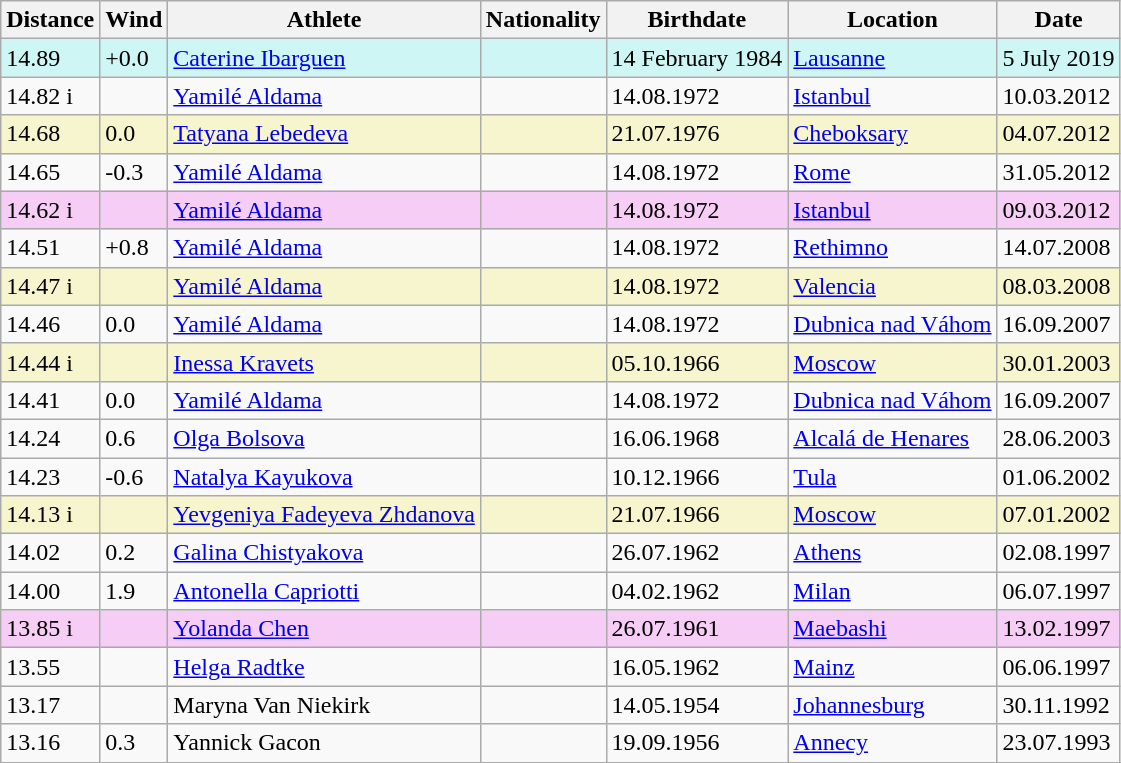<table class="wikitable">
<tr>
<th>Distance</th>
<th>Wind</th>
<th>Athlete</th>
<th>Nationality</th>
<th>Birthdate</th>
<th>Location</th>
<th>Date</th>
</tr>
<tr bgcolor=#CEF6F5>
<td>14.89</td>
<td>+0.0</td>
<td><a href='#'>Caterine Ibarguen</a></td>
<td></td>
<td>14 February 1984</td>
<td><a href='#'>Lausanne</a></td>
<td>5 July 2019</td>
</tr>
<tr>
<td>14.82 i</td>
<td></td>
<td><a href='#'>Yamilé Aldama</a></td>
<td></td>
<td>14.08.1972</td>
<td><a href='#'>Istanbul</a></td>
<td>10.03.2012</td>
</tr>
<tr bgcolor=#f6F5CE>
<td>14.68</td>
<td>0.0</td>
<td><a href='#'>Tatyana Lebedeva</a></td>
<td></td>
<td>21.07.1976</td>
<td><a href='#'>Cheboksary</a></td>
<td>04.07.2012</td>
</tr>
<tr>
<td>14.65</td>
<td>-0.3</td>
<td><a href='#'>Yamilé Aldama</a></td>
<td></td>
<td>14.08.1972</td>
<td><a href='#'>Rome</a></td>
<td>31.05.2012</td>
</tr>
<tr bgcolor=#f6CEF5>
<td>14.62 i</td>
<td></td>
<td><a href='#'>Yamilé Aldama</a></td>
<td></td>
<td>14.08.1972</td>
<td><a href='#'>Istanbul</a></td>
<td>09.03.2012</td>
</tr>
<tr>
<td>14.51</td>
<td>+0.8</td>
<td><a href='#'>Yamilé Aldama</a></td>
<td></td>
<td>14.08.1972</td>
<td><a href='#'>Rethimno</a></td>
<td>14.07.2008</td>
</tr>
<tr bgcolor=#f6F5CE>
<td>14.47 i</td>
<td></td>
<td><a href='#'>Yamilé Aldama</a></td>
<td></td>
<td>14.08.1972</td>
<td><a href='#'>Valencia</a></td>
<td>08.03.2008</td>
</tr>
<tr>
<td>14.46</td>
<td>0.0</td>
<td><a href='#'>Yamilé Aldama</a></td>
<td></td>
<td>14.08.1972</td>
<td><a href='#'>Dubnica nad Váhom</a></td>
<td>16.09.2007</td>
</tr>
<tr bgcolor=#f6F5CE>
<td>14.44 i</td>
<td></td>
<td><a href='#'>Inessa Kravets</a></td>
<td></td>
<td>05.10.1966</td>
<td><a href='#'>Moscow</a></td>
<td>30.01.2003</td>
</tr>
<tr>
<td>14.41</td>
<td>0.0</td>
<td><a href='#'>Yamilé Aldama</a></td>
<td></td>
<td>14.08.1972</td>
<td><a href='#'>Dubnica nad Váhom</a></td>
<td>16.09.2007</td>
</tr>
<tr>
<td>14.24</td>
<td>0.6</td>
<td><a href='#'>Olga Bolsova</a></td>
<td></td>
<td>16.06.1968</td>
<td><a href='#'>Alcalá de Henares</a></td>
<td>28.06.2003</td>
</tr>
<tr>
<td>14.23</td>
<td>-0.6</td>
<td><a href='#'>Natalya Kayukova</a></td>
<td></td>
<td>10.12.1966</td>
<td><a href='#'>Tula</a></td>
<td>01.06.2002</td>
</tr>
<tr bgcolor=#f6F5CE>
<td>14.13 i</td>
<td></td>
<td><a href='#'>Yevgeniya Fadeyeva Zhdanova</a></td>
<td></td>
<td>21.07.1966</td>
<td><a href='#'>Moscow</a></td>
<td>07.01.2002</td>
</tr>
<tr>
<td>14.02</td>
<td>0.2</td>
<td><a href='#'>Galina Chistyakova</a></td>
<td></td>
<td>26.07.1962</td>
<td><a href='#'>Athens</a></td>
<td>02.08.1997</td>
</tr>
<tr>
<td>14.00</td>
<td>1.9</td>
<td><a href='#'>Antonella Capriotti</a></td>
<td></td>
<td>04.02.1962</td>
<td><a href='#'>Milan</a></td>
<td>06.07.1997</td>
</tr>
<tr bgcolor=#f6CEF5>
<td>13.85 i</td>
<td></td>
<td><a href='#'>Yolanda Chen</a></td>
<td></td>
<td>26.07.1961</td>
<td><a href='#'>Maebashi</a></td>
<td>13.02.1997</td>
</tr>
<tr>
<td>13.55</td>
<td></td>
<td><a href='#'>Helga Radtke</a></td>
<td></td>
<td>16.05.1962</td>
<td><a href='#'>Mainz</a></td>
<td>06.06.1997</td>
</tr>
<tr>
<td>13.17</td>
<td></td>
<td>Maryna Van Niekirk</td>
<td></td>
<td>14.05.1954</td>
<td><a href='#'>Johannesburg</a></td>
<td>30.11.1992</td>
</tr>
<tr>
<td>13.16</td>
<td>0.3</td>
<td>Yannick Gacon</td>
<td></td>
<td>19.09.1956</td>
<td><a href='#'>Annecy</a></td>
<td>23.07.1993</td>
</tr>
<tr>
</tr>
</table>
